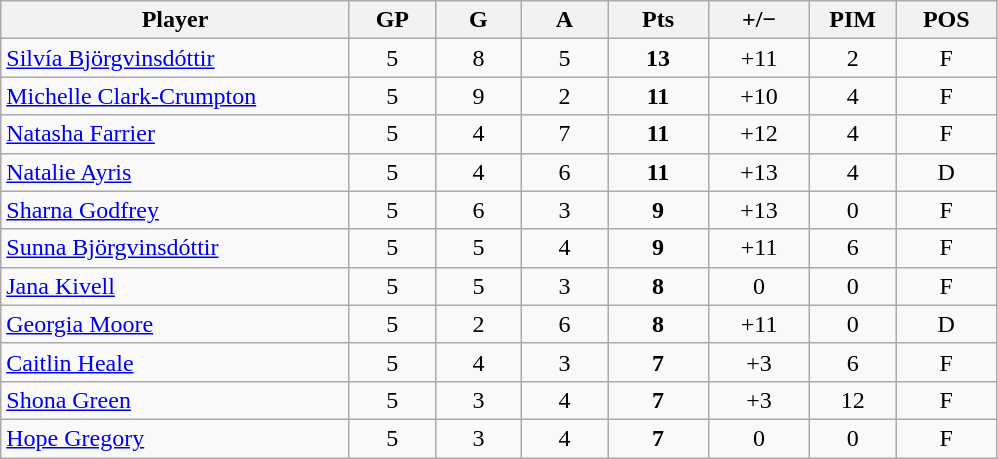<table class="wikitable sortable" style="text-align:center;">
<tr>
<th style="width:225px;">Player</th>
<th style="width:50px;">GP</th>
<th style="width:50px;">G</th>
<th style="width:50px;">A</th>
<th style="width:60px;">Pts</th>
<th style="width:60px;">+/−</th>
<th style="width:50px;">PIM</th>
<th style="width:60px;">POS</th>
</tr>
<tr>
<td style="text-align:left;"> <a href='#'>Silvía Björgvinsdóttir</a></td>
<td>5</td>
<td>8</td>
<td>5</td>
<td><strong>13</strong></td>
<td>+11</td>
<td>2</td>
<td>F</td>
</tr>
<tr>
<td style="text-align:left;"> <a href='#'>Michelle Clark-Crumpton</a></td>
<td>5</td>
<td>9</td>
<td>2</td>
<td><strong>11</strong></td>
<td>+10</td>
<td>4</td>
<td>F</td>
</tr>
<tr>
<td style="text-align:left;"> <a href='#'>Natasha Farrier</a></td>
<td>5</td>
<td>4</td>
<td>7</td>
<td><strong>11</strong></td>
<td>+12</td>
<td>4</td>
<td>F</td>
</tr>
<tr>
<td style="text-align:left;"> <a href='#'>Natalie Ayris</a></td>
<td>5</td>
<td>4</td>
<td>6</td>
<td><strong>11</strong></td>
<td>+13</td>
<td>4</td>
<td>D</td>
</tr>
<tr>
<td style="text-align:left;"> <a href='#'>Sharna Godfrey</a></td>
<td>5</td>
<td>6</td>
<td>3</td>
<td><strong>9</strong></td>
<td>+13</td>
<td>0</td>
<td>F</td>
</tr>
<tr>
<td style="text-align:left;"> <a href='#'>Sunna Björgvinsdóttir</a></td>
<td>5</td>
<td>5</td>
<td>4</td>
<td><strong>9</strong></td>
<td>+11</td>
<td>6</td>
<td>F</td>
</tr>
<tr>
<td style="text-align:left;"> <a href='#'>Jana Kivell</a></td>
<td>5</td>
<td>5</td>
<td>3</td>
<td><strong>8</strong></td>
<td>0</td>
<td>0</td>
<td>F</td>
</tr>
<tr>
<td style="text-align:left;"> <a href='#'>Georgia Moore</a></td>
<td>5</td>
<td>2</td>
<td>6</td>
<td><strong>8</strong></td>
<td>+11</td>
<td>0</td>
<td>D</td>
</tr>
<tr>
<td style="text-align:left;"> <a href='#'>Caitlin Heale</a></td>
<td>5</td>
<td>4</td>
<td>3</td>
<td><strong>7</strong></td>
<td>+3</td>
<td>6</td>
<td>F</td>
</tr>
<tr>
<td style="text-align:left;"> <a href='#'>Shona Green</a></td>
<td>5</td>
<td>3</td>
<td>4</td>
<td><strong>7</strong></td>
<td>+3</td>
<td>12</td>
<td>F</td>
</tr>
<tr>
<td style="text-align:left;"> <a href='#'>Hope Gregory</a></td>
<td>5</td>
<td>3</td>
<td>4</td>
<td><strong>7</strong></td>
<td>0</td>
<td>0</td>
<td>F</td>
</tr>
</table>
